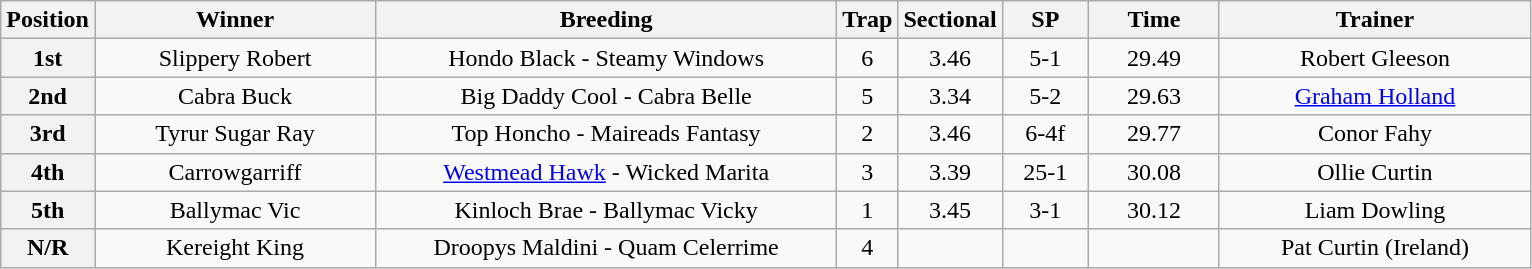<table class="wikitable" style="text-align: center">
<tr>
<th width=30>Position</th>
<th width=180>Winner</th>
<th width=300>Breeding</th>
<th width=30>Trap</th>
<th width=50>Sectional</th>
<th width=50>SP</th>
<th width=80>Time</th>
<th width=200>Trainer</th>
</tr>
<tr>
<th>1st</th>
<td>Slippery Robert</td>
<td>Hondo Black - Steamy Windows</td>
<td>6</td>
<td>3.46</td>
<td>5-1</td>
<td>29.49</td>
<td>Robert Gleeson</td>
</tr>
<tr>
<th>2nd</th>
<td>Cabra Buck</td>
<td>Big Daddy Cool - Cabra Belle</td>
<td>5</td>
<td>3.34</td>
<td>5-2</td>
<td>29.63</td>
<td><a href='#'>Graham Holland</a></td>
</tr>
<tr>
<th>3rd</th>
<td>Tyrur Sugar Ray</td>
<td>Top Honcho - Maireads Fantasy</td>
<td>2</td>
<td>3.46</td>
<td>6-4f</td>
<td>29.77</td>
<td>Conor Fahy</td>
</tr>
<tr>
<th>4th</th>
<td>Carrowgarriff</td>
<td><a href='#'>Westmead Hawk</a> - Wicked Marita</td>
<td>3</td>
<td>3.39</td>
<td>25-1</td>
<td>30.08</td>
<td>Ollie Curtin</td>
</tr>
<tr>
<th>5th</th>
<td>Ballymac Vic</td>
<td>Kinloch Brae - Ballymac Vicky</td>
<td>1</td>
<td>3.45</td>
<td>3-1</td>
<td>30.12</td>
<td>Liam Dowling</td>
</tr>
<tr>
<th>N/R</th>
<td>Kereight King</td>
<td>Droopys Maldini - Quam Celerrime</td>
<td>4</td>
<td></td>
<td></td>
<td></td>
<td>Pat Curtin (Ireland)</td>
</tr>
</table>
